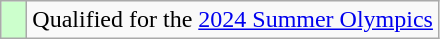<table class="wikitable" style="text-align: left;">
<tr>
<td width=10px bgcolor=#ccffcc></td>
<td>Qualified for the <a href='#'>2024 Summer Olympics</a></td>
</tr>
</table>
